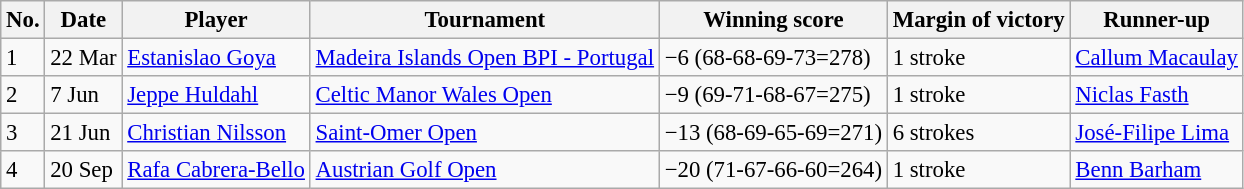<table class="wikitable" style="font-size:95%;">
<tr>
<th>No.</th>
<th>Date</th>
<th>Player</th>
<th>Tournament</th>
<th>Winning score</th>
<th>Margin of victory</th>
<th>Runner-up</th>
</tr>
<tr>
<td>1</td>
<td>22 Mar</td>
<td> <a href='#'>Estanislao Goya</a></td>
<td><a href='#'>Madeira Islands Open BPI - Portugal</a></td>
<td>−6 (68-68-69-73=278)</td>
<td>1 stroke</td>
<td> <a href='#'>Callum Macaulay</a></td>
</tr>
<tr>
<td>2</td>
<td>7 Jun</td>
<td> <a href='#'>Jeppe Huldahl</a></td>
<td><a href='#'>Celtic Manor Wales Open</a></td>
<td>−9 (69-71-68-67=275)</td>
<td>1 stroke</td>
<td> <a href='#'>Niclas Fasth</a></td>
</tr>
<tr>
<td>3</td>
<td>21 Jun</td>
<td> <a href='#'>Christian Nilsson</a></td>
<td><a href='#'>Saint-Omer Open</a></td>
<td>−13 (68-69-65-69=271)</td>
<td>6 strokes</td>
<td> <a href='#'>José-Filipe Lima</a></td>
</tr>
<tr>
<td>4</td>
<td>20 Sep</td>
<td> <a href='#'>Rafa Cabrera-Bello</a></td>
<td><a href='#'>Austrian Golf Open</a></td>
<td>−20 (71-67-66-60=264)</td>
<td>1 stroke</td>
<td> <a href='#'>Benn Barham</a></td>
</tr>
</table>
